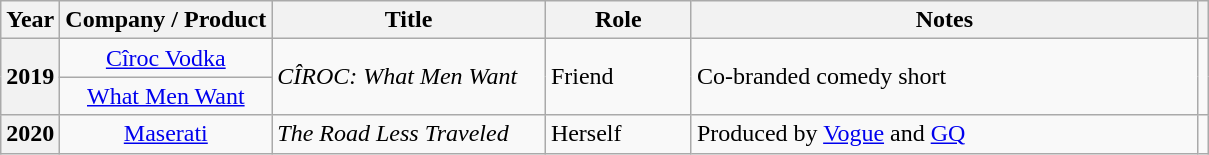<table class="wikitable plainrowheaders sortable">
<tr>
<th scope="col">Year</th>
<th scope="col">Company / Product</th>
<th scope="col", style="width:175px;">Title</th>
<th scope="col", style="width:90px;">Role</th>
<th scope="col" class="unsortable", style="width:330px;">Notes</th>
<th scope="col" class="unsortable"></th>
</tr>
<tr>
<th rowspan="2", scope="row">2019</th>
<td style="text-align:center;"><a href='#'>Cîroc Vodka</a></td>
<td rowspan="2"><em>CÎROC: What Men Want</em></td>
<td rowspan="2">Friend</td>
<td rowspan="2">Co-branded comedy short</td>
<td rowspan="2", style="text-align:center;"></td>
</tr>
<tr>
<td style="text-align:center;"><a href='#'>What Men Want</a></td>
</tr>
<tr>
<th scope="row">2020</th>
<td style="text-align:center;"><a href='#'>Maserati</a></td>
<td><em>The Road Less Traveled</em></td>
<td>Herself</td>
<td>Produced by <a href='#'>Vogue</a> and <a href='#'>GQ</a></td>
<td style="text-align:center;"></td>
</tr>
</table>
